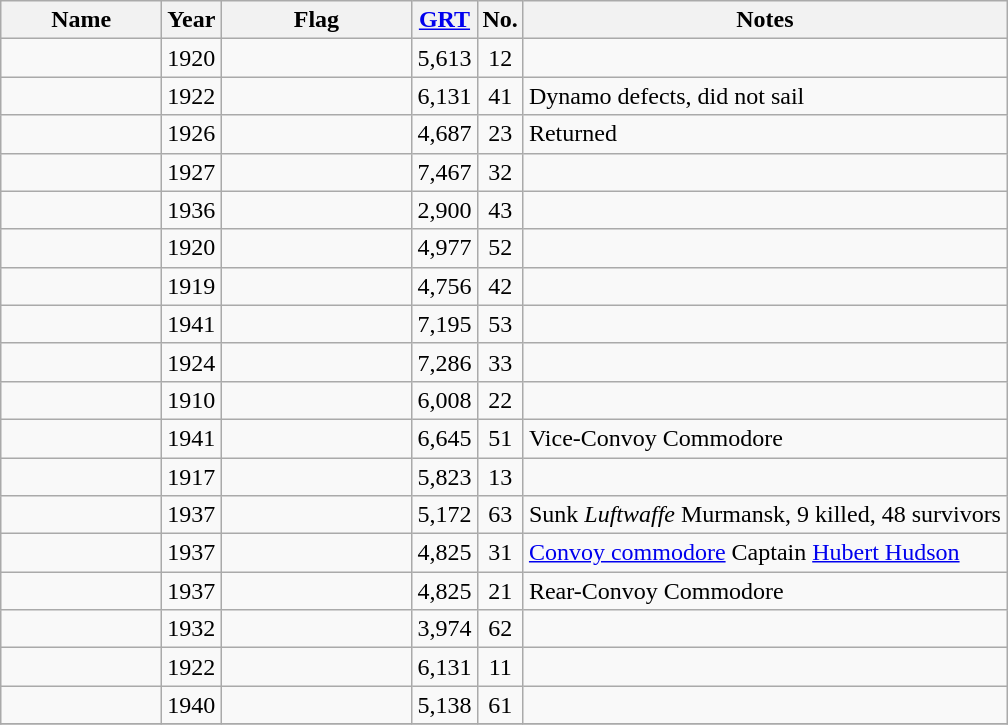<table class="wikitable sortable">
<tr>
<th scope="col" width="100px">Name</th>
<th scope="col" width="25px">Year</th>
<th scope="col" width="120px">Flag</th>
<th scope="col" width="25px"><a href='#'>GRT</a></th>
<th scope="col" width="15px">No.</th>
<th>Notes</th>
</tr>
<tr>
<td align="left"></td>
<td align="left">1920</td>
<td align="left"></td>
<td align="right">5,613</td>
<td align="center">12</td>
<td align="left"></td>
</tr>
<tr>
<td align="left"></td>
<td align="left">1922</td>
<td align="left"></td>
<td align="right">6,131</td>
<td align="center">41</td>
<td align="left">Dynamo defects, did not sail</td>
</tr>
<tr>
<td align="left"></td>
<td align="left">1926</td>
<td align="left"></td>
<td align="right">4,687</td>
<td align="center">23</td>
<td align="left">Returned</td>
</tr>
<tr>
<td align="left"></td>
<td align="left">1927</td>
<td align="left"></td>
<td align="right">7,467</td>
<td align="center">32</td>
<td align="left"></td>
</tr>
<tr>
<td align="left"></td>
<td align="left">1936</td>
<td align="left"></td>
<td align="right">2,900</td>
<td align="center">43</td>
<td align="left"></td>
</tr>
<tr>
<td align="left"></td>
<td align="left">1920</td>
<td align="left"></td>
<td align="right">4,977</td>
<td align="center">52</td>
<td align="left"></td>
</tr>
<tr>
<td align="left"></td>
<td align="left">1919</td>
<td align="left"></td>
<td align="right">4,756</td>
<td align="center">42</td>
<td align="left"></td>
</tr>
<tr>
<td align="left"></td>
<td align="left">1941</td>
<td align="left"></td>
<td align="right">7,195</td>
<td align="center">53</td>
<td align="left"></td>
</tr>
<tr>
<td align="left"></td>
<td align="left">1924</td>
<td align="left"></td>
<td align="right">7,286</td>
<td align="center">33</td>
<td align="left"></td>
</tr>
<tr>
<td align="left"></td>
<td align="left">1910</td>
<td align="left"></td>
<td align="right">6,008</td>
<td align="center">22</td>
<td align="left"></td>
</tr>
<tr>
<td align="left"></td>
<td align="left">1941</td>
<td align="left"></td>
<td align="right">6,645</td>
<td align="center">51</td>
<td align="left">Vice-Convoy Commodore</td>
</tr>
<tr>
<td align="left"></td>
<td align="left">1917</td>
<td align="left"></td>
<td align="right">5,823</td>
<td align="center">13</td>
<td align="left"></td>
</tr>
<tr>
<td align="left"></td>
<td align="left">1937</td>
<td align="left"></td>
<td align="right">5,172</td>
<td align="center">63</td>
<td align="left">Sunk <em>Luftwaffe</em> Murmansk, 9 killed, 48 survivors </td>
</tr>
<tr>
<td align="left"></td>
<td align="left">1937</td>
<td align="left"></td>
<td align="right">4,825</td>
<td align="center">31</td>
<td align="left"><a href='#'>Convoy commodore</a> Captain <a href='#'>Hubert Hudson</a></td>
</tr>
<tr>
<td align="left"></td>
<td align="left">1937</td>
<td align="left"></td>
<td align="right">4,825</td>
<td align="center">21</td>
<td align="left">Rear-Convoy Commodore</td>
</tr>
<tr>
<td align="left"></td>
<td align="left">1932</td>
<td align="left"></td>
<td align="right">3,974</td>
<td align="center">62</td>
<td align="left"></td>
</tr>
<tr>
<td align="left"></td>
<td align="left">1922</td>
<td align="left"></td>
<td align="right">6,131</td>
<td align="center">11</td>
<td align="left"></td>
</tr>
<tr>
<td align="left"></td>
<td align="left">1940</td>
<td align="left"></td>
<td align="right">5,138</td>
<td align="center">61</td>
<td align="left"></td>
</tr>
<tr>
</tr>
</table>
